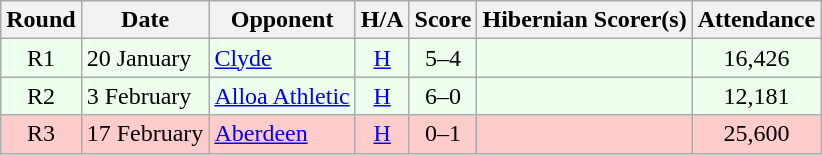<table class="wikitable" style="text-align:center">
<tr>
<th>Round</th>
<th>Date</th>
<th>Opponent</th>
<th>H/A</th>
<th>Score</th>
<th>Hibernian Scorer(s)</th>
<th>Attendance</th>
</tr>
<tr bgcolor=#EEFFEE>
<td>R1</td>
<td align=left>20 January</td>
<td align=left><a href='#'>Clyde</a></td>
<td><a href='#'>H</a></td>
<td>5–4</td>
<td align=left></td>
<td>16,426</td>
</tr>
<tr bgcolor=#EEFFEE>
<td>R2</td>
<td align=left>3 February</td>
<td align=left><a href='#'>Alloa Athletic</a></td>
<td><a href='#'>H</a></td>
<td>6–0</td>
<td align=left></td>
<td>12,181</td>
</tr>
<tr bgcolor=#FFCCCC>
<td>R3</td>
<td align=left>17 February</td>
<td align=left><a href='#'>Aberdeen</a></td>
<td><a href='#'>H</a></td>
<td>0–1</td>
<td align=left></td>
<td>25,600</td>
</tr>
</table>
